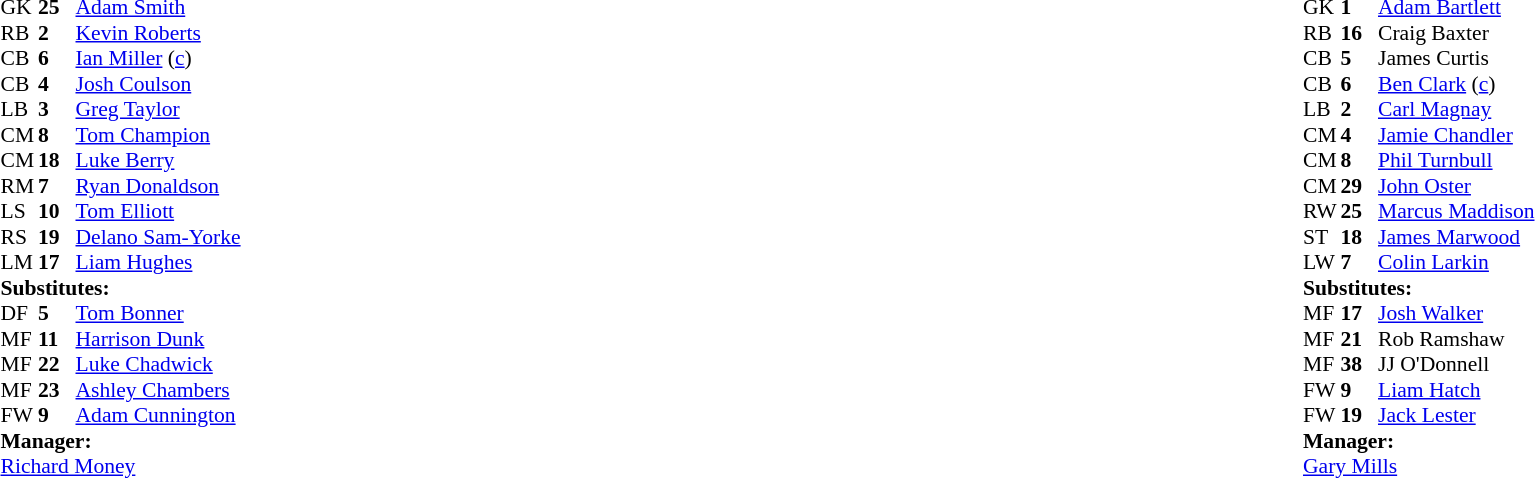<table style="width:100%;">
<tr>
<td style="vertical-align:top; width:50%;"><br><table style="font-size: 90%" cellspacing="0" cellpadding="0">
<tr>
<th width="25"></th>
<th width="25"></th>
</tr>
<tr>
<td>GK</td>
<td><strong>25</strong></td>
<td><a href='#'>Adam Smith</a></td>
</tr>
<tr>
<td>RB</td>
<td><strong>2</strong></td>
<td><a href='#'>Kevin Roberts</a></td>
</tr>
<tr>
<td>CB</td>
<td><strong>6</strong></td>
<td><a href='#'>Ian Miller</a> (<a href='#'>c</a>)</td>
</tr>
<tr>
<td>CB</td>
<td><strong>4</strong></td>
<td><a href='#'>Josh Coulson</a></td>
</tr>
<tr>
<td>LB</td>
<td><strong>3</strong></td>
<td><a href='#'>Greg Taylor</a></td>
</tr>
<tr>
<td>CM</td>
<td><strong>8</strong></td>
<td><a href='#'>Tom Champion</a></td>
<td></td>
</tr>
<tr>
<td>CM</td>
<td><strong>18</strong></td>
<td><a href='#'>Luke Berry</a></td>
<td></td>
<td></td>
</tr>
<tr>
<td>RM</td>
<td><strong>7</strong></td>
<td><a href='#'>Ryan Donaldson</a></td>
</tr>
<tr>
<td>LS</td>
<td><strong>10</strong></td>
<td><a href='#'>Tom Elliott</a></td>
<td></td>
<td></td>
</tr>
<tr>
<td>RS</td>
<td><strong>19</strong></td>
<td><a href='#'>Delano Sam-Yorke</a></td>
<td></td>
<td></td>
</tr>
<tr>
<td>LM</td>
<td><strong>17</strong></td>
<td><a href='#'>Liam Hughes</a></td>
</tr>
<tr>
<td colspan=4><strong>Substitutes:</strong></td>
</tr>
<tr>
<td>DF</td>
<td><strong>5</strong></td>
<td><a href='#'>Tom Bonner</a></td>
</tr>
<tr>
<td>MF</td>
<td><strong>11</strong></td>
<td><a href='#'>Harrison Dunk</a></td>
<td></td>
<td></td>
</tr>
<tr>
<td>MF</td>
<td><strong>22</strong></td>
<td><a href='#'>Luke Chadwick</a></td>
<td></td>
<td></td>
</tr>
<tr>
<td>MF</td>
<td><strong>23</strong></td>
<td><a href='#'>Ashley Chambers</a></td>
</tr>
<tr>
<td>FW</td>
<td><strong>9</strong></td>
<td><a href='#'>Adam Cunnington</a></td>
<td></td>
<td></td>
</tr>
<tr>
<td colspan=4><strong>Manager:</strong></td>
</tr>
<tr>
<td colspan="4"><a href='#'>Richard Money</a></td>
</tr>
</table>
</td>
<td valign="top"></td>
<td valign="top" width="50%"><br><table cellspacing="0" cellpadding="0" style="font-size:90%; margin:auto;">
<tr>
<th width="25"></th>
<th width="25"></th>
</tr>
<tr>
<td>GK</td>
<td><strong>1</strong></td>
<td><a href='#'>Adam Bartlett</a></td>
</tr>
<tr>
<td>RB</td>
<td><strong>16</strong></td>
<td>Craig Baxter</td>
</tr>
<tr>
<td>CB</td>
<td><strong>5</strong></td>
<td>James Curtis</td>
</tr>
<tr>
<td>CB</td>
<td><strong>6</strong></td>
<td><a href='#'>Ben Clark</a> (<a href='#'>c</a>)</td>
<td></td>
</tr>
<tr>
<td>LB</td>
<td><strong>2</strong></td>
<td><a href='#'>Carl Magnay</a></td>
</tr>
<tr>
<td>CM</td>
<td><strong>4</strong></td>
<td><a href='#'>Jamie Chandler</a></td>
<td></td>
<td></td>
</tr>
<tr>
<td>CM</td>
<td><strong>8</strong></td>
<td><a href='#'>Phil Turnbull</a></td>
</tr>
<tr>
<td>CM</td>
<td><strong>29</strong></td>
<td><a href='#'>John Oster</a></td>
<td></td>
</tr>
<tr>
<td>RW</td>
<td><strong>25</strong></td>
<td><a href='#'>Marcus Maddison</a></td>
<td></td>
<td></td>
</tr>
<tr>
<td>ST</td>
<td><strong>18</strong></td>
<td><a href='#'>James Marwood</a></td>
</tr>
<tr>
<td>LW</td>
<td><strong>7</strong></td>
<td><a href='#'>Colin Larkin</a></td>
<td></td>
<td></td>
</tr>
<tr>
<td colspan=4><strong>Substitutes:</strong></td>
</tr>
<tr>
<td>MF</td>
<td><strong>17</strong></td>
<td><a href='#'>Josh Walker</a></td>
</tr>
<tr>
<td>MF</td>
<td><strong>21</strong></td>
<td>Rob Ramshaw</td>
</tr>
<tr>
<td>MF</td>
<td><strong>38</strong></td>
<td>JJ O'Donnell</td>
<td></td>
<td></td>
</tr>
<tr>
<td>FW</td>
<td><strong>9</strong></td>
<td><a href='#'>Liam Hatch</a></td>
<td></td>
<td></td>
</tr>
<tr>
<td>FW</td>
<td><strong>19</strong></td>
<td><a href='#'>Jack Lester</a></td>
<td></td>
<td></td>
</tr>
<tr>
<td colspan=4><strong>Manager:</strong></td>
</tr>
<tr>
<td colspan="4"><a href='#'>Gary Mills</a></td>
</tr>
</table>
</td>
</tr>
</table>
